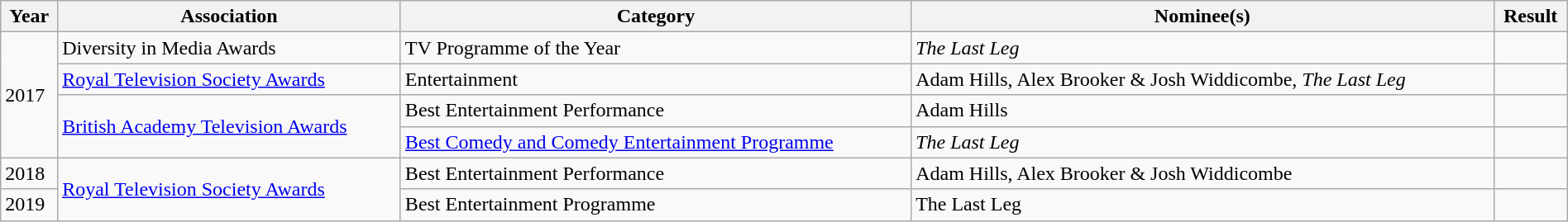<table class="wikitable" width="100%">
<tr>
<th>Year</th>
<th>Association</th>
<th>Category</th>
<th>Nominee(s)</th>
<th>Result</th>
</tr>
<tr>
<td rowspan="4">2017</td>
<td rowspan="1">Diversity in Media Awards</td>
<td>TV Programme of the Year</td>
<td><em>The Last Leg</em></td>
<td></td>
</tr>
<tr>
<td rowspan="1"><a href='#'>Royal Television Society Awards</a></td>
<td>Entertainment</td>
<td>Adam Hills, Alex Brooker & Josh Widdicombe, <em>The Last Leg</em></td>
<td></td>
</tr>
<tr>
<td rowspan="2"><a href='#'>British Academy Television Awards</a></td>
<td>Best Entertainment Performance</td>
<td>Adam Hills</td>
<td></td>
</tr>
<tr>
<td><a href='#'>Best Comedy and Comedy Entertainment Programme</a></td>
<td><em>The Last Leg</em></td>
<td></td>
</tr>
<tr>
<td rowspan="1">2018</td>
<td rowspan="2"><a href='#'>Royal Television Society Awards</a></td>
<td>Best Entertainment Performance</td>
<td>Adam Hills, Alex Brooker & Josh Widdicombe</td>
<td></td>
</tr>
<tr>
<td>2019</td>
<td>Best Entertainment Programme</td>
<td>The Last Leg</td>
<td></td>
</tr>
</table>
